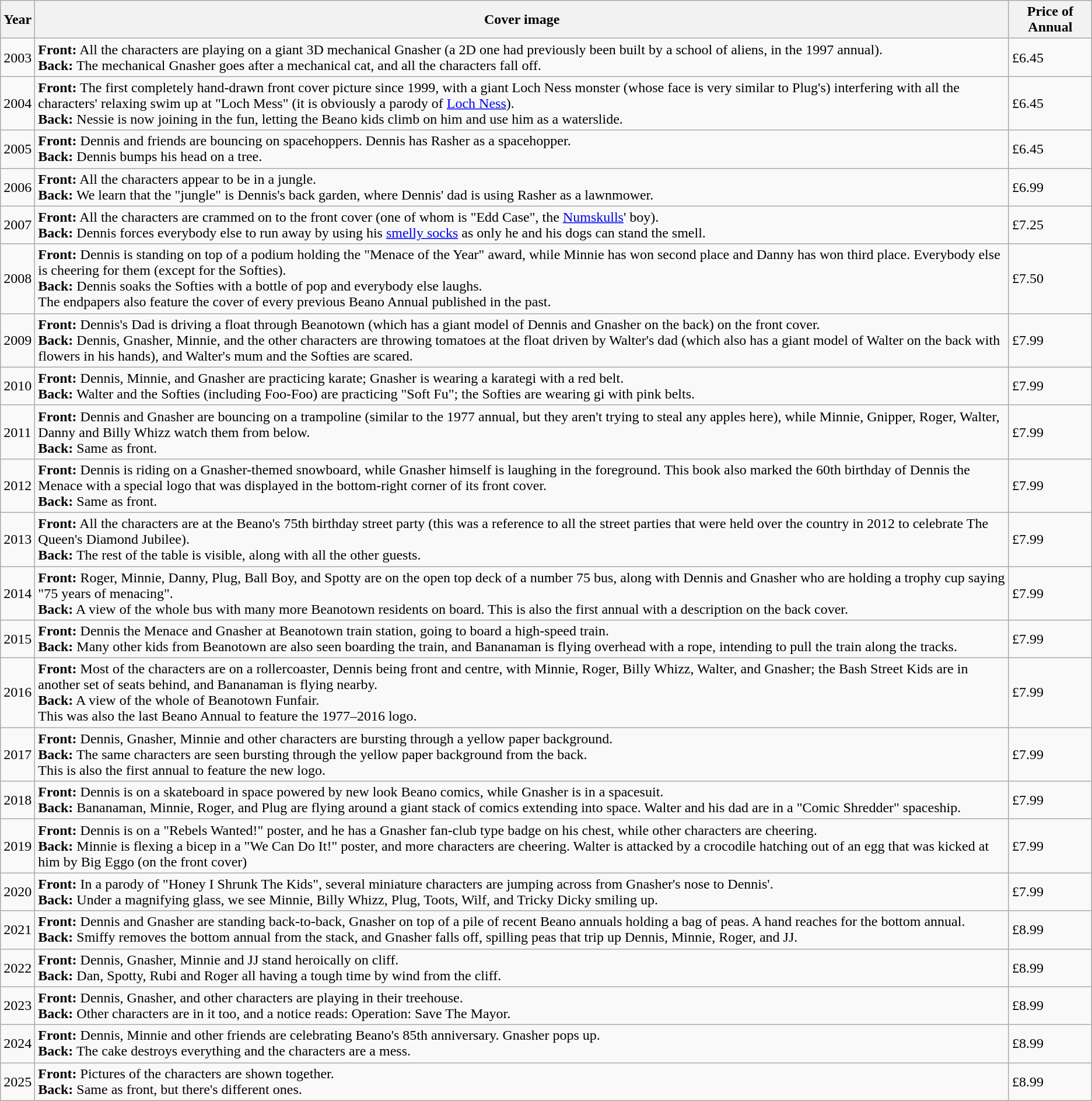<table class="wikitable">
<tr>
<th>Year</th>
<th>Cover image</th>
<th>Price of Annual</th>
</tr>
<tr>
<td>2003</td>
<td><strong>Front:</strong> All the characters are playing on a giant 3D mechanical Gnasher (a 2D one had previously been built by a school of aliens, in the 1997 annual). <br><strong>Back:</strong> The mechanical Gnasher goes after a mechanical cat, and all the characters fall off.</td>
<td>£6.45</td>
</tr>
<tr>
<td>2004</td>
<td><strong>Front:</strong> The first completely hand-drawn front cover picture since 1999, with a giant Loch Ness monster (whose face is very similar to Plug's) interfering with all the characters' relaxing swim up at "Loch Mess" (it is obviously a parody of <a href='#'>Loch Ness</a>). <br><strong>Back:</strong> Nessie is now joining in the fun, letting the Beano kids climb on him and use him as a waterslide.</td>
<td>£6.45</td>
</tr>
<tr>
<td>2005</td>
<td><strong>Front:</strong> Dennis and friends are bouncing on spacehoppers. Dennis has Rasher as a spacehopper. <br><strong>Back:</strong> Dennis bumps his head on a tree.</td>
<td>£6.45</td>
</tr>
<tr>
<td>2006</td>
<td><strong>Front:</strong> All the characters appear to be in a jungle. <br><strong>Back:</strong> We learn that the "jungle" is Dennis's back garden, where Dennis' dad is using Rasher as a lawnmower.</td>
<td>£6.99</td>
</tr>
<tr>
<td>2007</td>
<td><strong>Front:</strong> All the characters are crammed on to the front cover (one of whom is "Edd Case", the <a href='#'>Numskulls</a>' boy). <br><strong>Back:</strong> Dennis forces everybody else to run away by using his <a href='#'>smelly socks</a> as only he and his dogs can stand the smell.</td>
<td>£7.25</td>
</tr>
<tr>
<td>2008</td>
<td><strong>Front:</strong> Dennis is standing on top of a podium holding the "Menace of the Year" award, while Minnie has won second place and Danny has won third place. Everybody else is cheering for them (except for the Softies). <br><strong>Back:</strong> Dennis soaks the Softies with a bottle of pop and everybody else laughs. <br>The endpapers also feature the cover of every previous Beano Annual published in the past.</td>
<td>£7.50</td>
</tr>
<tr>
<td>2009</td>
<td><strong>Front:</strong> Dennis's Dad is driving a float through Beanotown (which has a giant model of Dennis and Gnasher on the back) on the front cover. <br><strong>Back:</strong> Dennis, Gnasher, Minnie, and the other characters are throwing tomatoes at the float driven by Walter's dad (which also has a giant model of Walter on the back with flowers in his hands), and Walter's mum and the Softies are scared.</td>
<td>£7.99 </td>
</tr>
<tr>
<td>2010</td>
<td><strong>Front:</strong> Dennis, Minnie, and Gnasher are practicing karate; Gnasher is wearing a karategi with a red belt. <br><strong>Back:</strong> Walter and the Softies (including Foo-Foo) are practicing "Soft Fu"; the Softies are wearing gi with pink belts.</td>
<td>£7.99</td>
</tr>
<tr>
<td>2011</td>
<td><strong>Front:</strong> Dennis and Gnasher are bouncing on a trampoline (similar to the 1977 annual, but they aren't trying to steal any apples here), while Minnie, Gnipper, Roger, Walter, Danny and Billy Whizz watch them from below. <br><strong>Back:</strong> Same as front.</td>
<td>£7.99</td>
</tr>
<tr>
<td>2012</td>
<td><strong>Front:</strong> Dennis is riding on a Gnasher-themed snowboard, while Gnasher himself is laughing in the foreground. This book also marked the 60th birthday of Dennis the Menace with a special logo that was displayed in the bottom-right corner of its front cover. <br><strong>Back:</strong> Same as front.</td>
<td>£7.99</td>
</tr>
<tr>
<td>2013</td>
<td><strong>Front:</strong> All the characters are at the Beano's 75th birthday street party (this was a reference to all the street parties that were held over the country in 2012 to celebrate The Queen's Diamond Jubilee). <br><strong>Back:</strong> The rest of the table is visible, along with all the other guests.</td>
<td>£7.99</td>
</tr>
<tr>
<td>2014</td>
<td><strong>Front:</strong> Roger, Minnie, Danny, Plug, Ball Boy, and Spotty are on the open top deck of a number 75 bus, along with Dennis and Gnasher who are holding a trophy cup saying "75 years of menacing". <br><strong>Back:</strong> A view of the whole bus with many more Beanotown residents on board. This is also the first annual with a description on the back cover.</td>
<td>£7.99</td>
</tr>
<tr>
<td>2015</td>
<td><strong>Front:</strong> Dennis the Menace and Gnasher at Beanotown train station, going to board a high-speed train. <br><strong>Back:</strong> Many other kids from Beanotown are also seen boarding the train, and Bananaman is flying overhead with a rope, intending to pull the train along the tracks.</td>
<td>£7.99</td>
</tr>
<tr>
<td>2016</td>
<td><strong>Front:</strong> Most of the characters are on a rollercoaster, Dennis being front and centre, with Minnie, Roger, Billy Whizz, Walter, and Gnasher; the Bash Street Kids are in another set of seats behind, and Bananaman is flying nearby. <br><strong>Back:</strong> A view of the whole of Beanotown Funfair. <br>This was also the last Beano Annual to feature the 1977–2016 logo.</td>
<td>£7.99</td>
</tr>
<tr>
<td>2017</td>
<td><strong>Front:</strong> Dennis, Gnasher, Minnie and other characters are bursting through a yellow paper background. <br><strong>Back:</strong> The same characters are seen bursting through the yellow paper background from the back. <br>This is also the first annual to feature the new logo.</td>
<td>£7.99</td>
</tr>
<tr>
<td>2018</td>
<td><strong>Front:</strong> Dennis is on a skateboard in space powered by new look Beano comics, while Gnasher is in a spacesuit. <br><strong>Back:</strong> Bananaman, Minnie, Roger, and Plug are flying around a giant stack of comics extending into space. Walter and his dad are in a "Comic Shredder" spaceship.</td>
<td>£7.99</td>
</tr>
<tr>
<td>2019</td>
<td><strong>Front:</strong> Dennis is on a "Rebels Wanted!" poster, and he has a Gnasher fan-club type badge on his chest, while other characters are cheering. <br><strong>Back:</strong> Minnie is flexing a bicep in a "We Can Do It!" poster, and more characters are cheering. Walter is attacked by a crocodile hatching out of an egg that was kicked at him by Big Eggo (on the front cover)</td>
<td>£7.99</td>
</tr>
<tr>
<td>2020</td>
<td><strong>Front:</strong> In a parody of "Honey I Shrunk The Kids", several miniature characters are jumping across from Gnasher's nose to Dennis'. <br><strong>Back:</strong> Under a magnifying glass, we see Minnie, Billy Whizz, Plug, Toots, Wilf, and Tricky Dicky smiling up.</td>
<td>£7.99</td>
</tr>
<tr>
<td>2021</td>
<td><strong>Front:</strong> Dennis and Gnasher are standing back-to-back, Gnasher on top of a pile of recent Beano annuals holding a bag of peas. A hand reaches for the bottom annual. <br><strong>Back:</strong> Smiffy removes the bottom annual from the stack, and Gnasher falls off, spilling peas that trip up Dennis, Minnie, Roger, and JJ.</td>
<td>£8.99</td>
</tr>
<tr>
<td>2022</td>
<td><strong>Front:</strong> Dennis, Gnasher, Minnie and JJ stand heroically on cliff. <br><strong>Back:</strong> Dan, Spotty, Rubi and Roger all having a tough time by wind from the cliff.</td>
<td>£8.99</td>
</tr>
<tr>
<td>2023</td>
<td><strong>Front:</strong> Dennis, Gnasher, and other characters are playing in their treehouse.<br><strong>Back:</strong> Other characters are in it too, and a notice reads: Operation: Save The Mayor.</td>
<td>£8.99</td>
</tr>
<tr>
<td>2024</td>
<td><strong>Front:</strong> Dennis, Minnie and other friends are celebrating Beano's 85th anniversary. Gnasher pops up.<br><strong>Back:</strong> The cake destroys everything and the characters are a mess.</td>
<td>£8.99</td>
</tr>
<tr>
<td>2025</td>
<td><strong>Front:</strong> Pictures of the characters are shown together. <br> <strong>Back:</strong> Same as front, but there's different ones.</td>
<td>£8.99</td>
</tr>
</table>
